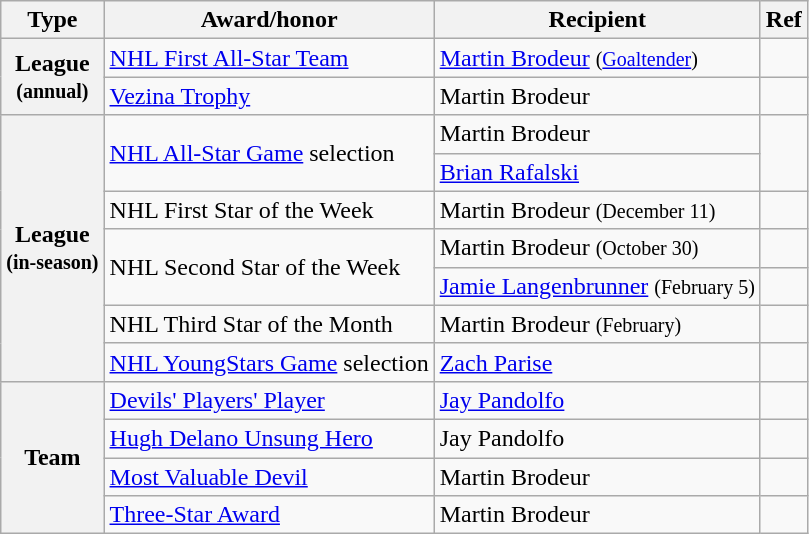<table class="wikitable">
<tr>
<th scope="col">Type</th>
<th scope="col">Award/honor</th>
<th scope="col">Recipient</th>
<th scope="col">Ref</th>
</tr>
<tr>
<th scope="row" rowspan="2">League<br><small>(annual)</small></th>
<td><a href='#'>NHL First All-Star Team</a></td>
<td><a href='#'>Martin Brodeur</a> <small>(<a href='#'>Goaltender</a>)</small></td>
<td></td>
</tr>
<tr>
<td><a href='#'>Vezina Trophy</a></td>
<td>Martin Brodeur</td>
<td></td>
</tr>
<tr>
<th scope="row" rowspan="7">League<br><small>(in-season)</small></th>
<td rowspan="2"><a href='#'>NHL All-Star Game</a> selection</td>
<td>Martin Brodeur</td>
<td rowspan="2"></td>
</tr>
<tr>
<td><a href='#'>Brian Rafalski</a></td>
</tr>
<tr>
<td>NHL First Star of the Week</td>
<td>Martin Brodeur <small>(December 11)</small></td>
<td></td>
</tr>
<tr>
<td rowspan="2">NHL Second Star of the Week</td>
<td>Martin Brodeur <small>(October 30)</small></td>
<td></td>
</tr>
<tr>
<td><a href='#'>Jamie Langenbrunner</a> <small>(February 5)</small></td>
<td></td>
</tr>
<tr>
<td>NHL Third Star of the Month</td>
<td>Martin Brodeur <small>(February)</small></td>
<td></td>
</tr>
<tr>
<td><a href='#'>NHL YoungStars Game</a> selection</td>
<td><a href='#'>Zach Parise</a></td>
<td></td>
</tr>
<tr>
<th scope="row" rowspan="4">Team</th>
<td><a href='#'>Devils' Players' Player</a></td>
<td><a href='#'>Jay Pandolfo</a></td>
<td></td>
</tr>
<tr>
<td><a href='#'>Hugh Delano Unsung Hero</a></td>
<td>Jay Pandolfo</td>
<td></td>
</tr>
<tr>
<td><a href='#'>Most Valuable Devil</a></td>
<td>Martin Brodeur</td>
<td></td>
</tr>
<tr>
<td><a href='#'>Three-Star Award</a></td>
<td>Martin Brodeur</td>
<td></td>
</tr>
</table>
